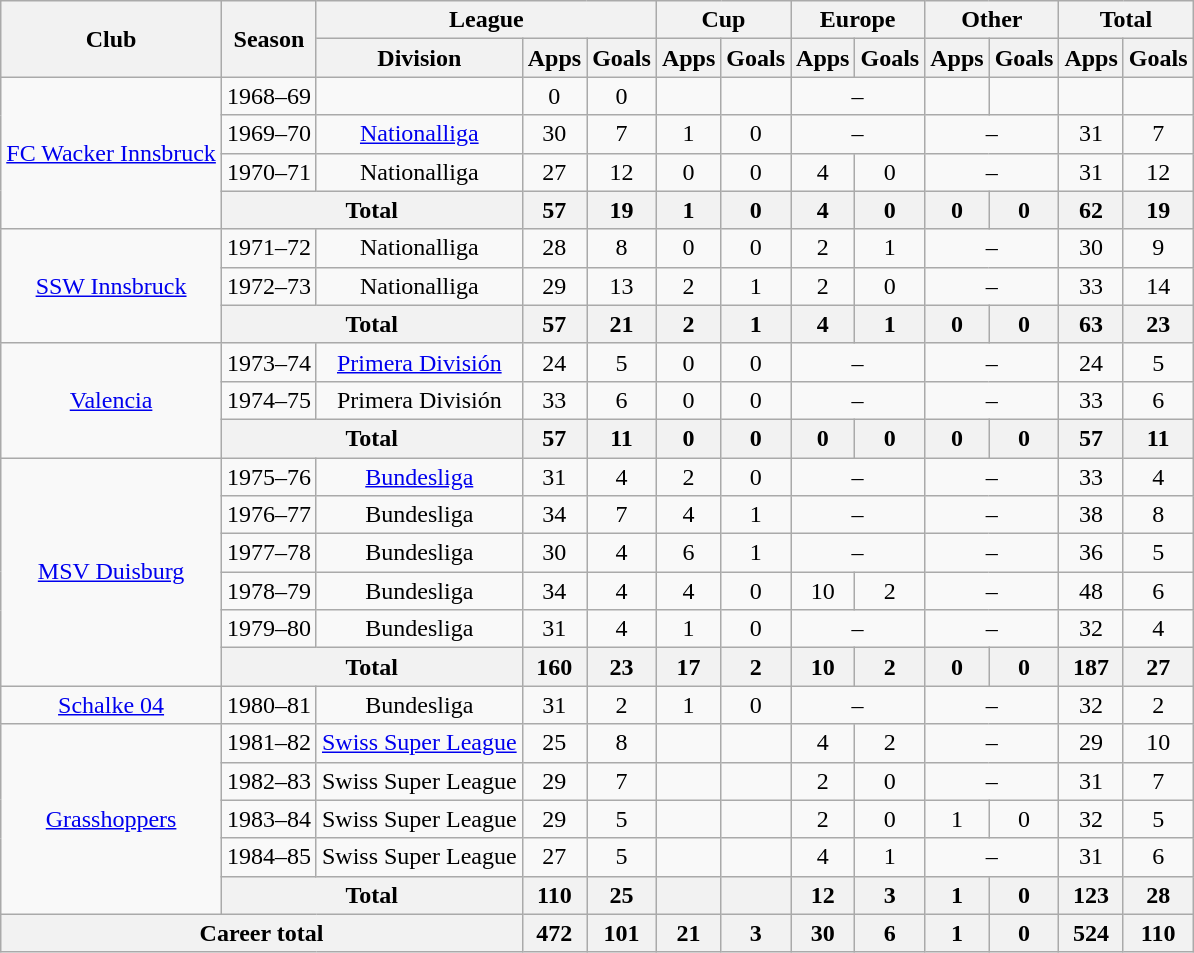<table class="wikitable" style="text-align: center">
<tr>
<th rowspan="2">Club</th>
<th rowspan="2">Season</th>
<th colspan="3">League</th>
<th colspan="2">Cup</th>
<th colspan="2">Europe</th>
<th colspan="2">Other</th>
<th colspan="2">Total</th>
</tr>
<tr>
<th>Division</th>
<th>Apps</th>
<th>Goals</th>
<th>Apps</th>
<th>Goals</th>
<th>Apps</th>
<th>Goals</th>
<th>Apps</th>
<th>Goals</th>
<th>Apps</th>
<th>Goals</th>
</tr>
<tr>
<td rowspan="4"><a href='#'>FC Wacker Innsbruck</a></td>
<td>1968–69</td>
<td></td>
<td>0</td>
<td>0</td>
<td></td>
<td></td>
<td colspan="2">–</td>
<td></td>
<td></td>
<td></td>
<td></td>
</tr>
<tr>
<td>1969–70</td>
<td><a href='#'>Nationalliga</a></td>
<td>30</td>
<td>7</td>
<td>1</td>
<td>0</td>
<td colspan="2">–</td>
<td colspan="2">–</td>
<td>31</td>
<td>7</td>
</tr>
<tr>
<td>1970–71</td>
<td>Nationalliga</td>
<td>27</td>
<td>12</td>
<td>0</td>
<td>0</td>
<td>4</td>
<td>0</td>
<td colspan="2">–</td>
<td>31</td>
<td>12</td>
</tr>
<tr>
<th colspan="2">Total</th>
<th>57</th>
<th>19</th>
<th>1</th>
<th>0</th>
<th>4</th>
<th>0</th>
<th>0</th>
<th>0</th>
<th>62</th>
<th>19</th>
</tr>
<tr>
<td rowspan="3"><a href='#'>SSW Innsbruck</a></td>
<td>1971–72</td>
<td>Nationalliga</td>
<td>28</td>
<td>8</td>
<td>0</td>
<td>0</td>
<td>2</td>
<td>1</td>
<td colspan="2">–</td>
<td>30</td>
<td>9</td>
</tr>
<tr>
<td>1972–73</td>
<td>Nationalliga</td>
<td>29</td>
<td>13</td>
<td>2</td>
<td>1</td>
<td>2</td>
<td>0</td>
<td colspan="2">–</td>
<td>33</td>
<td>14</td>
</tr>
<tr>
<th colspan="2">Total</th>
<th>57</th>
<th>21</th>
<th>2</th>
<th>1</th>
<th>4</th>
<th>1</th>
<th>0</th>
<th>0</th>
<th>63</th>
<th>23</th>
</tr>
<tr>
<td rowspan="3"><a href='#'>Valencia</a></td>
<td>1973–74</td>
<td><a href='#'>Primera División</a></td>
<td>24</td>
<td>5</td>
<td>0</td>
<td>0</td>
<td colspan="2">–</td>
<td colspan="2">–</td>
<td>24</td>
<td>5</td>
</tr>
<tr>
<td>1974–75</td>
<td>Primera División</td>
<td>33</td>
<td>6</td>
<td>0</td>
<td>0</td>
<td colspan="2">–</td>
<td colspan="2">–</td>
<td>33</td>
<td>6</td>
</tr>
<tr>
<th colspan="2">Total</th>
<th>57</th>
<th>11</th>
<th>0</th>
<th>0</th>
<th>0</th>
<th>0</th>
<th>0</th>
<th>0</th>
<th>57</th>
<th>11</th>
</tr>
<tr>
<td rowspan="6"><a href='#'>MSV Duisburg</a></td>
<td>1975–76</td>
<td><a href='#'>Bundesliga</a></td>
<td>31</td>
<td>4</td>
<td>2</td>
<td>0</td>
<td colspan="2">–</td>
<td colspan="2">–</td>
<td>33</td>
<td>4</td>
</tr>
<tr>
<td>1976–77</td>
<td>Bundesliga</td>
<td>34</td>
<td>7</td>
<td>4</td>
<td>1</td>
<td colspan="2">–</td>
<td colspan="2">–</td>
<td>38</td>
<td>8</td>
</tr>
<tr>
<td>1977–78</td>
<td>Bundesliga</td>
<td>30</td>
<td>4</td>
<td>6</td>
<td>1</td>
<td colspan="2">–</td>
<td colspan="2">–</td>
<td>36</td>
<td>5</td>
</tr>
<tr>
<td>1978–79</td>
<td>Bundesliga</td>
<td>34</td>
<td>4</td>
<td>4</td>
<td>0</td>
<td>10</td>
<td>2</td>
<td colspan="2">–</td>
<td>48</td>
<td>6</td>
</tr>
<tr>
<td>1979–80</td>
<td>Bundesliga</td>
<td>31</td>
<td>4</td>
<td>1</td>
<td>0</td>
<td colspan="2">–</td>
<td colspan="2">–</td>
<td>32</td>
<td>4</td>
</tr>
<tr>
<th colspan="2">Total</th>
<th>160</th>
<th>23</th>
<th>17</th>
<th>2</th>
<th>10</th>
<th>2</th>
<th>0</th>
<th>0</th>
<th>187</th>
<th>27</th>
</tr>
<tr>
<td><a href='#'>Schalke 04</a></td>
<td>1980–81</td>
<td>Bundesliga</td>
<td>31</td>
<td>2</td>
<td>1</td>
<td>0</td>
<td colspan="2">–</td>
<td colspan="2">–</td>
<td>32</td>
<td>2</td>
</tr>
<tr>
<td rowspan="5"><a href='#'>Grasshoppers</a></td>
<td>1981–82</td>
<td><a href='#'>Swiss Super League</a></td>
<td>25</td>
<td>8</td>
<td></td>
<td></td>
<td>4</td>
<td>2</td>
<td colspan="2">–</td>
<td>29</td>
<td>10</td>
</tr>
<tr>
<td>1982–83</td>
<td>Swiss Super League</td>
<td>29</td>
<td>7</td>
<td></td>
<td></td>
<td>2</td>
<td>0</td>
<td colspan="2">–</td>
<td>31</td>
<td>7</td>
</tr>
<tr>
<td>1983–84</td>
<td>Swiss Super League</td>
<td>29</td>
<td>5</td>
<td></td>
<td></td>
<td>2</td>
<td>0</td>
<td>1</td>
<td>0</td>
<td>32</td>
<td>5</td>
</tr>
<tr>
<td>1984–85</td>
<td>Swiss Super League</td>
<td>27</td>
<td>5</td>
<td></td>
<td></td>
<td>4</td>
<td>1</td>
<td colspan="2">–</td>
<td>31</td>
<td>6</td>
</tr>
<tr>
<th colspan="2">Total</th>
<th>110</th>
<th>25</th>
<th></th>
<th></th>
<th>12</th>
<th>3</th>
<th>1</th>
<th>0</th>
<th>123</th>
<th>28</th>
</tr>
<tr>
<th colspan="3">Career total</th>
<th>472</th>
<th>101</th>
<th>21</th>
<th>3</th>
<th>30</th>
<th>6</th>
<th>1</th>
<th>0</th>
<th>524</th>
<th>110</th>
</tr>
</table>
